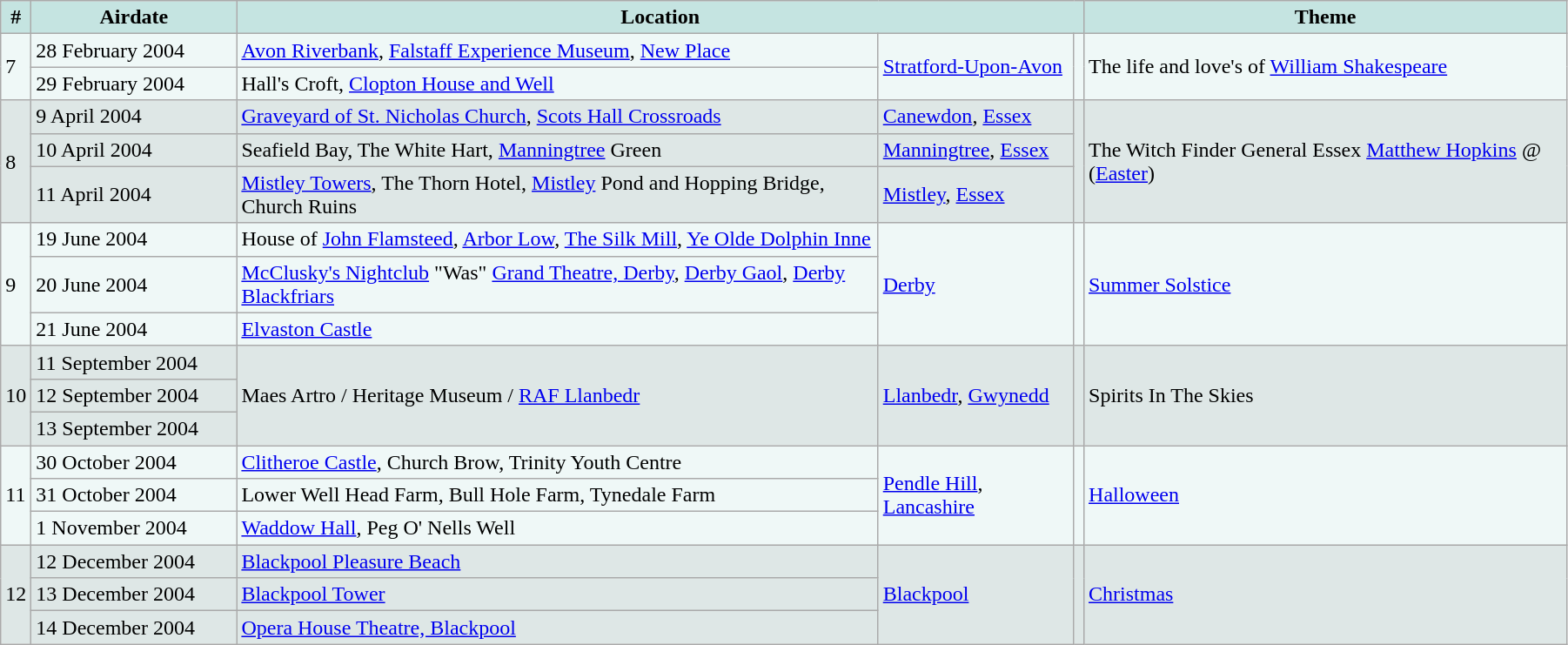<table class="wikitable" id="series_list" style="width:95%;">
<tr>
<th style="background:#c5e4e1;">#</th>
<th style="background:#c5e4e1; width:150px;">Airdate</th>
<th style="background:#c5e4e1;" colspan="3">Location</th>
<th style="background:#c5e4e1;">Theme</th>
</tr>
<tr style="background:#eff8f7;">
<td rowspan="2">7</td>
<td>28 February 2004</td>
<td><a href='#'>Avon Riverbank</a>, <a href='#'>Falstaff Experience Museum</a>, <a href='#'>New Place</a></td>
<td rowspan="2"><a href='#'>Stratford-Upon-Avon</a></td>
<td rowspan="2"></td>
<td rowspan="2">The life and love's of <a href='#'>William Shakespeare</a></td>
</tr>
<tr style="background:#eff8f7;">
<td>29 February 2004</td>
<td>Hall's Croft, <a href='#'>Clopton House and Well</a></td>
</tr>
<tr style="background:#dee7e6;">
<td rowspan="3">8</td>
<td>9 April 2004</td>
<td><a href='#'>Graveyard of St. Nicholas Church</a>, <a href='#'>Scots Hall Crossroads</a></td>
<td><a href='#'>Canewdon</a>, <a href='#'>Essex</a></td>
<td rowspan="3"></td>
<td rowspan="3">The Witch Finder General Essex <a href='#'>Matthew Hopkins</a> @ (<a href='#'>Easter</a>)</td>
</tr>
<tr style="background:#dee7e6;">
<td>10 April 2004</td>
<td>Seafield Bay, The White Hart, <a href='#'>Manningtree</a> Green</td>
<td><a href='#'>Manningtree</a>, <a href='#'>Essex</a></td>
</tr>
<tr style="background:#dee7e6;">
<td>11 April 2004</td>
<td><a href='#'>Mistley Towers</a>, The Thorn Hotel, <a href='#'>Mistley</a> Pond and Hopping Bridge, Church Ruins</td>
<td><a href='#'>Mistley</a>, <a href='#'>Essex</a></td>
</tr>
<tr style="background:#eff8f7;">
<td rowspan="3">9</td>
<td>19 June 2004</td>
<td>House of <a href='#'>John Flamsteed</a>, <a href='#'>Arbor Low</a>, <a href='#'>The Silk Mill</a>, <a href='#'>Ye Olde Dolphin Inne</a></td>
<td rowspan="3"><a href='#'>Derby</a></td>
<td rowspan="3"></td>
<td rowspan="3"><a href='#'>Summer Solstice</a></td>
</tr>
<tr style="background:#eff8f7;">
<td>20 June 2004</td>
<td><a href='#'>McClusky's Nightclub</a> "Was" <a href='#'>Grand Theatre, Derby</a>, <a href='#'>Derby Gaol</a>, <a href='#'>Derby Blackfriars</a></td>
</tr>
<tr style="background:#eff8f7;">
<td>21 June 2004</td>
<td><a href='#'>Elvaston Castle</a></td>
</tr>
<tr style="background:#dee7e6;">
<td rowspan="3">10</td>
<td>11 September 2004</td>
<td rowspan="3">Maes Artro / Heritage Museum / <a href='#'>RAF Llanbedr</a></td>
<td rowspan="3"><a href='#'>Llanbedr</a>, <a href='#'>Gwynedd</a></td>
<td rowspan="3"></td>
<td rowspan="3">Spirits In The Skies</td>
</tr>
<tr style="background:#dee7e6;">
<td>12 September 2004</td>
</tr>
<tr style="background:#dee7e6;">
<td>13 September 2004</td>
</tr>
<tr style="background:#eff8f7;">
<td rowspan="3">11</td>
<td>30 October 2004</td>
<td><a href='#'>Clitheroe Castle</a>, Church Brow, Trinity Youth Centre</td>
<td rowspan="3"><a href='#'>Pendle Hill</a>, <a href='#'>Lancashire</a></td>
<td rowspan="3"></td>
<td rowspan="3"><a href='#'>Halloween</a></td>
</tr>
<tr style="background:#eff8f7;">
<td>31 October 2004</td>
<td>Lower Well Head Farm, Bull Hole Farm, Tynedale Farm</td>
</tr>
<tr style="background:#eff8f7;">
<td>1 November 2004</td>
<td><a href='#'>Waddow Hall</a>, Peg O' Nells Well</td>
</tr>
<tr style="background:#dee7e6;">
<td rowspan="3">12</td>
<td>12 December 2004</td>
<td><a href='#'>Blackpool Pleasure Beach</a></td>
<td rowspan="3"><a href='#'>Blackpool</a></td>
<td rowspan="3"></td>
<td rowspan="3"><a href='#'>Christmas</a></td>
</tr>
<tr style="background:#dee7e6;">
<td>13 December 2004</td>
<td><a href='#'>Blackpool Tower</a></td>
</tr>
<tr style="background:#dee7e6;">
<td>14 December 2004</td>
<td><a href='#'>Opera House Theatre, Blackpool</a></td>
</tr>
</table>
